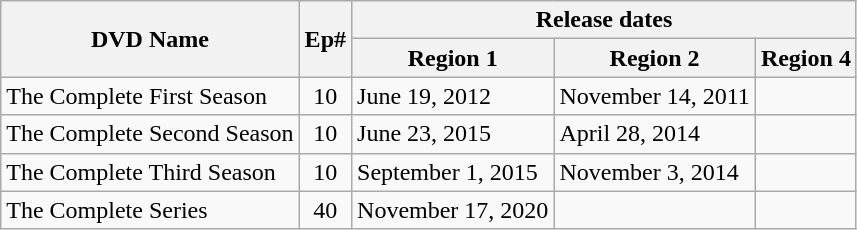<table class="wikitable">
<tr>
<th rowspan="2">DVD Name</th>
<th rowspan="2">Ep#</th>
<th colspan="3">Release dates</th>
</tr>
<tr>
<th>Region 1</th>
<th>Region 2</th>
<th>Region 4</th>
</tr>
<tr>
<td>The Complete First Season</td>
<td style = "text-align:center;">10</td>
<td>June 19, 2012</td>
<td>November 14, 2011</td>
<td></td>
</tr>
<tr>
<td>The Complete Second Season</td>
<td style = "text-align:center;">10</td>
<td>June 23, 2015</td>
<td>April 28, 2014</td>
<td></td>
</tr>
<tr>
<td>The Complete Third Season</td>
<td style = "text-align:center;">10</td>
<td>September 1, 2015</td>
<td>November 3, 2014</td>
<td></td>
</tr>
<tr>
<td>The Complete Series</td>
<td style = "text-align:center;">40</td>
<td>November 17, 2020</td>
<td></td>
<td></td>
</tr>
</table>
